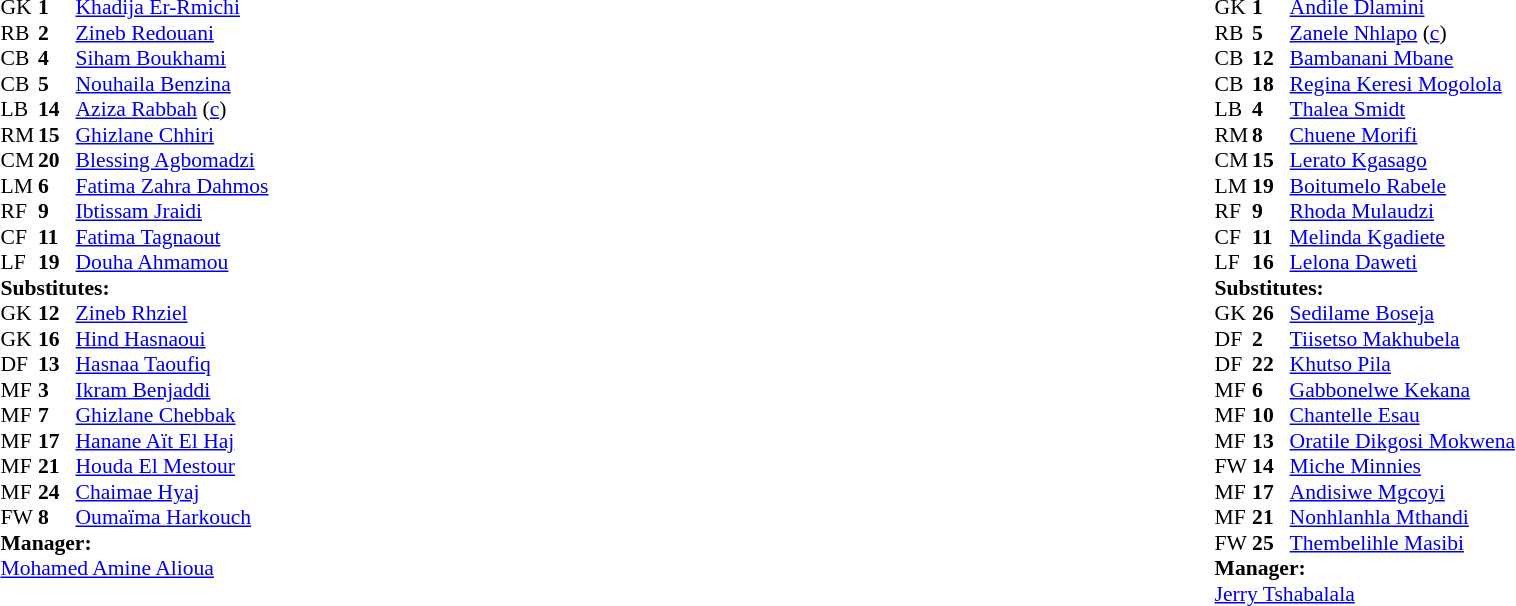<table width="100%">
<tr>
<td valign="top" width="40%"><br><table style="font-size:90%" cellspacing="0" cellpadding="0">
<tr>
<th width=25></th>
<th width=25></th>
</tr>
<tr>
<td>GK</td>
<td><strong>1</strong></td>
<td> <a href='#'>Khadija Er-Rmichi</a></td>
</tr>
<tr>
<td>RB</td>
<td><strong>2</strong></td>
<td> <a href='#'>Zineb Redouani</a></td>
</tr>
<tr>
<td>CB</td>
<td><strong>4</strong></td>
<td> <a href='#'>Siham Boukhami</a></td>
</tr>
<tr>
<td>CB</td>
<td><strong>5</strong></td>
<td> <a href='#'>Nouhaila Benzina</a></td>
</tr>
<tr>
<td>LB</td>
<td><strong>14</strong></td>
<td> <a href='#'>Aziza Rabbah</a> (<a href='#'>c</a>)</td>
<td></td>
</tr>
<tr>
<td>RM</td>
<td><strong>15</strong></td>
<td> <a href='#'>Ghizlane Chhiri</a></td>
<td></td>
<td></td>
</tr>
<tr>
<td>CM</td>
<td><strong>20</strong></td>
<td> <a href='#'>Blessing Agbomadzi</a></td>
</tr>
<tr>
<td>LM</td>
<td><strong>6</strong></td>
<td> <a href='#'>Fatima Zahra Dahmos</a></td>
</tr>
<tr>
<td>RF</td>
<td><strong>9</strong></td>
<td> <a href='#'>Ibtissam Jraidi</a></td>
</tr>
<tr>
<td>CF</td>
<td><strong>11</strong></td>
<td> <a href='#'>Fatima Tagnaout</a></td>
<td></td>
</tr>
<tr>
<td>LF</td>
<td><strong>19</strong></td>
<td> <a href='#'>Douha Ahmamou</a></td>
<td></td>
<td></td>
</tr>
<tr>
<td colspan=3><strong>Substitutes:</strong></td>
</tr>
<tr>
<td>GK</td>
<td><strong>12</strong></td>
<td> <a href='#'>Zineb Rhziel</a></td>
</tr>
<tr>
<td>GK</td>
<td><strong>16</strong></td>
<td> <a href='#'>Hind Hasnaoui</a></td>
</tr>
<tr>
<td>DF</td>
<td><strong>13</strong></td>
<td> <a href='#'>Hasnaa Taoufiq</a></td>
<td></td>
<td></td>
</tr>
<tr>
<td>MF</td>
<td><strong>3</strong></td>
<td> <a href='#'>Ikram Benjaddi</a></td>
</tr>
<tr>
<td>MF</td>
<td><strong>7</strong></td>
<td> <a href='#'>Ghizlane Chebbak</a></td>
</tr>
<tr>
<td>MF</td>
<td><strong>17</strong></td>
<td> <a href='#'>Hanane Aït El Haj</a></td>
</tr>
<tr>
<td>MF</td>
<td><strong>21</strong></td>
<td> <a href='#'>Houda El Mestour</a></td>
<td></td>
<td></td>
</tr>
<tr>
<td>MF</td>
<td><strong>24</strong></td>
<td> <a href='#'>Chaimae Hyaj</a></td>
</tr>
<tr>
<td>FW</td>
<td><strong>8</strong></td>
<td> <a href='#'>Oumaïma Harkouch</a></td>
</tr>
<tr>
<td colspan=3><strong>Manager:</strong></td>
</tr>
<tr>
<td colspan=3> <a href='#'>Mohamed Amine Alioua</a></td>
</tr>
</table>
</td>
<td valign="top" width="50%"><br><table style="font-size:90%; margin:auto" cellspacing="0" cellpadding="0">
<tr>
<th width=25></th>
<th width=25></th>
</tr>
<tr>
<td>GK</td>
<td><strong>1</strong></td>
<td> <a href='#'>Andile Dlamini</a></td>
</tr>
<tr>
<td>RB</td>
<td><strong>5</strong></td>
<td> <a href='#'>Zanele Nhlapo</a> (<a href='#'>c</a>)</td>
<td></td>
</tr>
<tr>
<td>CB</td>
<td><strong>12</strong></td>
<td> <a href='#'>Bambanani Mbane</a></td>
</tr>
<tr>
<td>CB</td>
<td><strong>18</strong></td>
<td> <a href='#'>Regina Keresi Mogolola</a></td>
</tr>
<tr>
<td>LB</td>
<td><strong>4</strong></td>
<td> <a href='#'>Thalea Smidt</a></td>
</tr>
<tr>
<td>RM</td>
<td><strong>8</strong></td>
<td> <a href='#'>Chuene Morifi</a></td>
</tr>
<tr>
<td>CM</td>
<td><strong>15</strong></td>
<td> <a href='#'>Lerato Kgasago</a></td>
<td></td>
<td></td>
</tr>
<tr>
<td>LM</td>
<td><strong>19</strong></td>
<td> <a href='#'>Boitumelo Rabele</a></td>
<td></td>
<td></td>
</tr>
<tr>
<td>RF</td>
<td><strong>9</strong></td>
<td> <a href='#'>Rhoda Mulaudzi</a></td>
<td></td>
</tr>
<tr>
<td>CF</td>
<td><strong>11</strong></td>
<td> <a href='#'>Melinda Kgadiete</a></td>
<td></td>
<td></td>
</tr>
<tr>
<td>LF</td>
<td><strong>16</strong></td>
<td> <a href='#'>Lelona Daweti</a></td>
<td></td>
<td></td>
</tr>
<tr>
<td colspan=3><strong>Substitutes:</strong></td>
</tr>
<tr>
<td>GK</td>
<td><strong>26</strong></td>
<td> <a href='#'>Sedilame Boseja</a></td>
</tr>
<tr>
<td>DF</td>
<td><strong>2</strong></td>
<td> <a href='#'>Tiisetso Makhubela</a></td>
<td></td>
<td></td>
</tr>
<tr>
<td>DF</td>
<td><strong>22</strong></td>
<td> <a href='#'>Khutso Pila</a></td>
</tr>
<tr>
<td>MF</td>
<td><strong>6</strong></td>
<td> <a href='#'>Gabbonelwe Kekana</a></td>
<td></td>
<td></td>
</tr>
<tr>
<td>MF</td>
<td><strong>10</strong></td>
<td> <a href='#'>Chantelle Esau</a></td>
</tr>
<tr>
<td>MF</td>
<td><strong>13</strong></td>
<td> <a href='#'>Oratile Dikgosi Mokwena</a></td>
</tr>
<tr>
<td>FW</td>
<td><strong>14</strong></td>
<td> <a href='#'>Miche Minnies</a></td>
</tr>
<tr>
<td>MF</td>
<td><strong>17</strong></td>
<td> <a href='#'>Andisiwe Mgcoyi</a></td>
<td></td>
<td></td>
</tr>
<tr>
<td>MF</td>
<td><strong>21</strong></td>
<td> <a href='#'>Nonhlanhla Mthandi</a></td>
<td></td>
<td></td>
</tr>
<tr>
<td>FW</td>
<td><strong>25</strong></td>
<td> <a href='#'>Thembelihle Masibi</a></td>
</tr>
<tr>
<td colspan=3><strong>Manager:</strong></td>
</tr>
<tr>
<td colspan=3> <a href='#'>Jerry Tshabalala</a></td>
</tr>
</table>
</td>
</tr>
</table>
